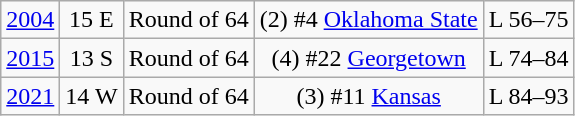<table class=wikitable style="text-align:center">
<tr>
<td><a href='#'>2004</a></td>
<td>15 E</td>
<td>Round of 64</td>
<td>(2) #4 <a href='#'>Oklahoma State</a></td>
<td>L 56–75</td>
</tr>
<tr>
<td><a href='#'>2015</a></td>
<td>13 S</td>
<td>Round of 64</td>
<td>(4) #22 <a href='#'>Georgetown</a></td>
<td>L 74–84</td>
</tr>
<tr>
<td><a href='#'>2021</a></td>
<td>14 W</td>
<td>Round of 64</td>
<td>(3) #11 <a href='#'>Kansas</a></td>
<td>L 84–93</td>
</tr>
</table>
